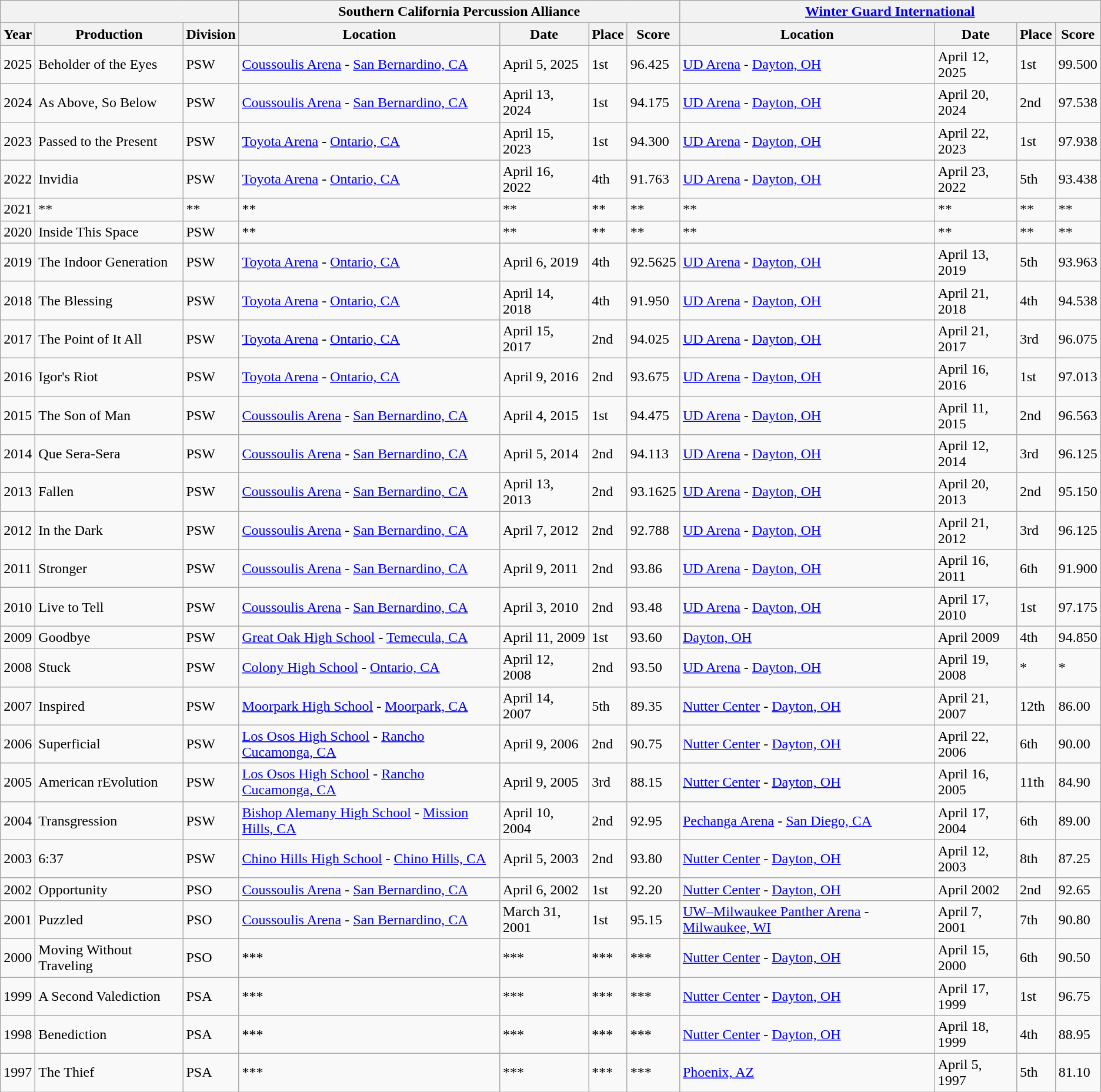<table class="wikitable mw-collapsible">
<tr>
<th colspan="3"></th>
<th colspan="4">Southern California Percussion Alliance </th>
<th colspan="4"><a href='#'>Winter Guard International</a></th>
</tr>
<tr>
<th>Year</th>
<th>Production</th>
<th>Division</th>
<th>Location</th>
<th>Date</th>
<th>Place</th>
<th>Score</th>
<th>Location</th>
<th>Date</th>
<th>Place</th>
<th>Score</th>
</tr>
<tr>
<td>2025</td>
<td>Beholder of the Eyes</td>
<td>PSW</td>
<td><a href='#'>Coussoulis Arena</a> - <a href='#'>San Bernardino, CA</a></td>
<td>April 5, 2025</td>
<td>1st</td>
<td>96.425</td>
<td><a href='#'>UD Arena</a> - <a href='#'>Dayton, OH</a></td>
<td>April 12, 2025</td>
<td>1st</td>
<td>99.500</td>
</tr>
<tr>
<td>2024</td>
<td>As Above, So Below</td>
<td>PSW</td>
<td><a href='#'>Coussoulis Arena</a> - <a href='#'>San Bernardino, CA</a></td>
<td>April 13, 2024</td>
<td>1st</td>
<td>94.175</td>
<td><a href='#'>UD Arena</a> - <a href='#'>Dayton, OH</a></td>
<td>April 20, 2024</td>
<td>2nd</td>
<td>97.538</td>
</tr>
<tr>
<td>2023</td>
<td>Passed to the Present</td>
<td>PSW</td>
<td><a href='#'>Toyota Arena</a> - <a href='#'>Ontario, CA</a></td>
<td>April 15, 2023</td>
<td>1st</td>
<td>94.300</td>
<td><a href='#'>UD Arena</a> - <a href='#'>Dayton, OH</a></td>
<td>April 22, 2023</td>
<td>1st</td>
<td>97.938</td>
</tr>
<tr>
<td>2022</td>
<td>Invidia</td>
<td>PSW</td>
<td><a href='#'>Toyota Arena</a> - <a href='#'>Ontario, CA</a></td>
<td>April 16, 2022</td>
<td>4th</td>
<td>91.763</td>
<td><a href='#'>UD Arena</a> - <a href='#'>Dayton, OH</a></td>
<td>April 23, 2022</td>
<td>5th</td>
<td>93.438</td>
</tr>
<tr>
<td>2021</td>
<td>**</td>
<td>**</td>
<td>**</td>
<td>**</td>
<td>**</td>
<td>**</td>
<td>**</td>
<td>**</td>
<td>**</td>
<td>**</td>
</tr>
<tr>
<td>2020</td>
<td>Inside This Space</td>
<td>PSW</td>
<td>**</td>
<td>**</td>
<td>**</td>
<td>**</td>
<td>**</td>
<td>**</td>
<td>**</td>
<td>**</td>
</tr>
<tr>
<td>2019</td>
<td>The Indoor Generation</td>
<td>PSW</td>
<td><a href='#'>Toyota Arena</a> - <a href='#'>Ontario, CA</a></td>
<td>April 6, 2019</td>
<td>4th</td>
<td>92.5625</td>
<td><a href='#'>UD Arena</a> - <a href='#'>Dayton, OH</a></td>
<td>April 13, 2019</td>
<td>5th</td>
<td>93.963</td>
</tr>
<tr>
<td>2018</td>
<td>The Blessing</td>
<td>PSW</td>
<td><a href='#'>Toyota Arena</a> - <a href='#'>Ontario, CA</a></td>
<td>April 14, 2018</td>
<td>4th</td>
<td>91.950</td>
<td><a href='#'>UD Arena</a> - <a href='#'>Dayton, OH</a></td>
<td>April 21, 2018</td>
<td>4th</td>
<td>94.538</td>
</tr>
<tr>
<td>2017</td>
<td>The Point of It All</td>
<td>PSW</td>
<td><a href='#'>Toyota Arena</a> - <a href='#'>Ontario, CA</a></td>
<td>April 15, 2017</td>
<td>2nd</td>
<td>94.025</td>
<td><a href='#'>UD Arena</a> - <a href='#'>Dayton, OH</a></td>
<td>April 21, 2017</td>
<td>3rd</td>
<td>96.075</td>
</tr>
<tr>
<td>2016</td>
<td>Igor's Riot</td>
<td>PSW</td>
<td><a href='#'>Toyota Arena</a> - <a href='#'>Ontario, CA</a></td>
<td>April 9, 2016</td>
<td>2nd</td>
<td>93.675</td>
<td><a href='#'>UD Arena</a> - <a href='#'>Dayton, OH</a></td>
<td>April 16, 2016</td>
<td>1st</td>
<td>97.013</td>
</tr>
<tr>
<td>2015</td>
<td>The Son of Man</td>
<td>PSW</td>
<td><a href='#'>Coussoulis Arena</a> - <a href='#'>San Bernardino, CA</a></td>
<td>April 4, 2015</td>
<td>1st</td>
<td>94.475</td>
<td><a href='#'>UD Arena</a> - <a href='#'>Dayton, OH</a></td>
<td>April 11, 2015</td>
<td>2nd</td>
<td>96.563</td>
</tr>
<tr>
<td>2014</td>
<td>Que Sera-Sera</td>
<td>PSW</td>
<td><a href='#'>Coussoulis Arena</a> - <a href='#'>San Bernardino, CA</a></td>
<td>April 5, 2014</td>
<td>2nd</td>
<td>94.113</td>
<td><a href='#'>UD Arena</a> - <a href='#'>Dayton, OH</a></td>
<td>April 12, 2014</td>
<td>3rd</td>
<td>96.125</td>
</tr>
<tr>
<td>2013</td>
<td>Fallen</td>
<td>PSW</td>
<td><a href='#'>Coussoulis Arena</a> - <a href='#'>San Bernardino, CA</a></td>
<td>April 13, 2013</td>
<td>2nd</td>
<td>93.1625</td>
<td><a href='#'>UD Arena</a> - <a href='#'>Dayton, OH</a></td>
<td>April 20, 2013</td>
<td>2nd</td>
<td>95.150</td>
</tr>
<tr>
<td>2012</td>
<td>In the Dark</td>
<td>PSW</td>
<td><a href='#'>Coussoulis Arena</a> - <a href='#'>San Bernardino, CA</a></td>
<td>April 7, 2012</td>
<td>2nd</td>
<td>92.788</td>
<td><a href='#'>UD Arena</a> - <a href='#'>Dayton, OH</a></td>
<td>April 21, 2012</td>
<td>3rd</td>
<td>96.125</td>
</tr>
<tr>
<td>2011</td>
<td>Stronger</td>
<td>PSW</td>
<td><a href='#'>Coussoulis Arena</a> - <a href='#'>San Bernardino, CA</a></td>
<td>April 9, 2011</td>
<td>2nd</td>
<td>93.86</td>
<td><a href='#'>UD Arena</a> - <a href='#'>Dayton, OH</a></td>
<td>April 16, 2011</td>
<td>6th</td>
<td>91.900</td>
</tr>
<tr>
<td>2010</td>
<td>Live to Tell</td>
<td>PSW</td>
<td><a href='#'>Coussoulis Arena</a> - <a href='#'>San Bernardino, CA</a></td>
<td>April 3, 2010</td>
<td>2nd</td>
<td>93.48</td>
<td><a href='#'>UD Arena</a> - <a href='#'>Dayton, OH</a></td>
<td>April 17, 2010</td>
<td>1st</td>
<td>97.175</td>
</tr>
<tr>
<td>2009</td>
<td>Goodbye</td>
<td>PSW</td>
<td><a href='#'>Great Oak High School</a> - <a href='#'>Temecula, CA</a></td>
<td>April 11, 2009</td>
<td>1st</td>
<td>93.60</td>
<td><a href='#'>Dayton, OH</a></td>
<td>April 2009</td>
<td>4th</td>
<td>94.850</td>
</tr>
<tr>
<td>2008</td>
<td>Stuck</td>
<td>PSW</td>
<td><a href='#'>Colony High School</a> - <a href='#'>Ontario, CA</a></td>
<td>April 12, 2008</td>
<td>2nd</td>
<td>93.50</td>
<td><a href='#'>UD Arena</a> - <a href='#'>Dayton, OH</a></td>
<td>April 19, 2008</td>
<td>*</td>
<td>*</td>
</tr>
<tr>
<td>2007</td>
<td>Inspired</td>
<td>PSW</td>
<td><a href='#'>Moorpark High School</a> - <a href='#'>Moorpark, CA</a></td>
<td>April 14, 2007</td>
<td>5th</td>
<td>89.35</td>
<td><a href='#'>Nutter Center</a> - <a href='#'>Dayton, OH</a></td>
<td>April 21, 2007</td>
<td>12th</td>
<td>86.00</td>
</tr>
<tr>
<td>2006</td>
<td>Superficial</td>
<td>PSW</td>
<td><a href='#'>Los Osos High School</a> - <a href='#'>Rancho Cucamonga, CA</a></td>
<td>April 9, 2006</td>
<td>2nd</td>
<td>90.75</td>
<td><a href='#'>Nutter Center</a> - <a href='#'>Dayton, OH</a></td>
<td>April 22, 2006</td>
<td>6th</td>
<td>90.00</td>
</tr>
<tr>
<td>2005</td>
<td>American rEvolution</td>
<td>PSW</td>
<td><a href='#'>Los Osos High School</a> - <a href='#'>Rancho Cucamonga, CA</a></td>
<td>April 9, 2005</td>
<td>3rd</td>
<td>88.15</td>
<td><a href='#'>Nutter Center</a> - <a href='#'>Dayton, OH</a></td>
<td>April 16, 2005</td>
<td>11th</td>
<td>84.90</td>
</tr>
<tr>
<td>2004</td>
<td>Transgression</td>
<td>PSW</td>
<td><a href='#'>Bishop Alemany High School</a> - <a href='#'>Mission Hills, CA</a></td>
<td>April 10, 2004</td>
<td>2nd</td>
<td>92.95</td>
<td><a href='#'>Pechanga Arena</a> - <a href='#'>San Diego, CA</a></td>
<td>April 17, 2004</td>
<td>6th</td>
<td>89.00</td>
</tr>
<tr>
<td>2003</td>
<td>6:37</td>
<td>PSW</td>
<td><a href='#'>Chino Hills High School</a> - <a href='#'>Chino Hills, CA</a></td>
<td>April 5, 2003</td>
<td>2nd</td>
<td>93.80</td>
<td><a href='#'>Nutter Center</a> - <a href='#'>Dayton, OH</a></td>
<td>April 12, 2003</td>
<td>8th</td>
<td>87.25</td>
</tr>
<tr>
<td>2002</td>
<td>Opportunity</td>
<td>PSO</td>
<td><a href='#'>Coussoulis Arena</a> - <a href='#'>San Bernardino, CA</a></td>
<td>April 6, 2002</td>
<td>1st</td>
<td>92.20</td>
<td><a href='#'>Nutter Center</a> - <a href='#'>Dayton, OH</a></td>
<td>April 2002</td>
<td>2nd</td>
<td>92.65</td>
</tr>
<tr>
<td>2001</td>
<td>Puzzled</td>
<td>PSO</td>
<td><a href='#'>Coussoulis Arena</a> - <a href='#'>San Bernardino, CA</a></td>
<td>March 31, 2001</td>
<td>1st</td>
<td>95.15</td>
<td><a href='#'>UW–Milwaukee Panther Arena</a> - <a href='#'>Milwaukee, WI</a></td>
<td>April 7, 2001</td>
<td>7th</td>
<td>90.80</td>
</tr>
<tr>
<td>2000</td>
<td>Moving Without Traveling</td>
<td>PSO</td>
<td>***</td>
<td>***</td>
<td>***</td>
<td>***</td>
<td><a href='#'>Nutter Center</a> - <a href='#'>Dayton, OH</a></td>
<td>April 15, 2000</td>
<td>6th</td>
<td>90.50</td>
</tr>
<tr>
<td>1999</td>
<td>A Second Valediction</td>
<td>PSA</td>
<td>***</td>
<td>***</td>
<td>***</td>
<td>***</td>
<td><a href='#'>Nutter Center</a> - <a href='#'>Dayton, OH</a></td>
<td>April 17, 1999</td>
<td>1st</td>
<td>96.75</td>
</tr>
<tr>
<td>1998</td>
<td>Benediction</td>
<td>PSA</td>
<td>***</td>
<td>***</td>
<td>***</td>
<td>***</td>
<td><a href='#'>Nutter Center</a> - <a href='#'>Dayton, OH</a></td>
<td>April 18, 1999</td>
<td>4th</td>
<td>88.95</td>
</tr>
<tr>
<td>1997</td>
<td>The Thief</td>
<td>PSA</td>
<td>***</td>
<td>***</td>
<td>***</td>
<td>***</td>
<td><a href='#'>Phoenix, AZ</a></td>
<td>April 5, 1997</td>
<td>5th</td>
<td>81.10</td>
</tr>
</table>
